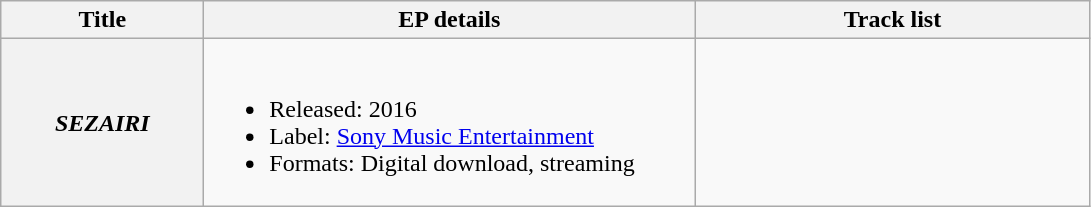<table class="wikitable plainrowheaders">
<tr>
<th scope="col" style="width:8em;">Title</th>
<th scope="col" style="width:20em;">EP details</th>
<th scope="col" style="width:16em;">Track list</th>
</tr>
<tr>
<th scope="row"><em>SEZAIRI</em></th>
<td><br><ul><li>Released: 2016</li><li>Label: <a href='#'>Sony Music Entertainment</a></li><li>Formats: Digital download, streaming</li></ul></td>
<td></td>
</tr>
</table>
